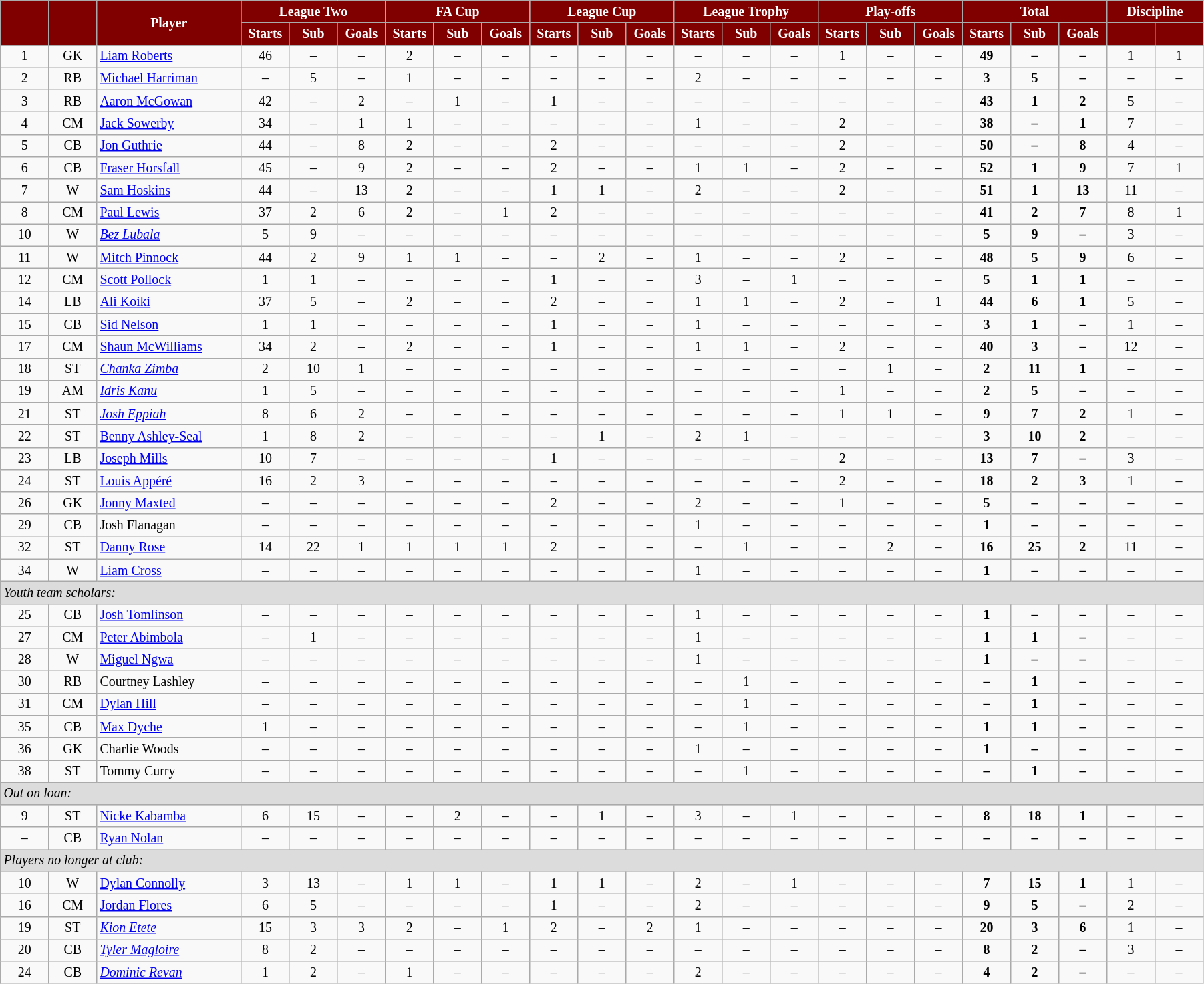<table class="wikitable"  style="text-align:center; font-size:83%; width:95%;">
<tr>
<th rowspan="2" style="background:maroon; color:white;  width: 4%"></th>
<th rowspan="2" style="background:maroon; color:white;  width: 4%"></th>
<th rowspan="2" style="background:maroon; color:white; ">Player</th>
<th colspan="3" style="background:maroon; color:white; ">League Two</th>
<th colspan="3" style="background:maroon; color:white; ">FA Cup</th>
<th colspan="3" style="background:maroon; color:white; ">League Cup</th>
<th colspan="3" style="background:maroon; color:white; ">League Trophy</th>
<th colspan="3" style="background:maroon; color:white; ">Play-offs</th>
<th colspan="3" style="background:maroon; color:white; ">Total</th>
<th colspan="2" style="background:maroon; color:white; ">Discipline</th>
</tr>
<tr>
<th style="background:maroon; color:white;  width: 4%;">Starts</th>
<th style="background:maroon; color:white;  width: 4%;">Sub</th>
<th style="background:maroon; color:white;  width: 4%;">Goals</th>
<th style="background:maroon; color:white;  width: 4%;">Starts</th>
<th style="background:maroon; color:white;  width: 4%;">Sub</th>
<th style="background:maroon; color:white;  width: 4%;">Goals</th>
<th style="background:maroon; color:white;  width: 4%;">Starts</th>
<th style="background:maroon; color:white;  width: 4%;">Sub</th>
<th style="background:maroon; color:white;  width: 4%;">Goals</th>
<th style="background:maroon; color:white;  width: 4%;">Starts</th>
<th style="background:maroon; color:white;  width: 4%;">Sub</th>
<th style="background:maroon; color:white;  width: 4%;">Goals</th>
<th style="background:maroon; color:white;  width: 4%;">Starts</th>
<th style="background:maroon; color:white;  width: 4%;">Sub</th>
<th style="background:maroon; color:white;  width: 4%;">Goals</th>
<th style="background:maroon; color:white;  width: 4%;">Starts</th>
<th style="background:maroon; color:white;  width: 4%;">Sub</th>
<th style="background:maroon; color:white;  width: 4%;">Goals</th>
<th style="background:maroon; color:white;  width: 4%;"></th>
<th style="background:maroon; color:white;  width: 4%;"></th>
</tr>
<tr>
<td>1</td>
<td>GK</td>
<td style="text-align:left;"><a href='#'>Liam Roberts</a></td>
<td>46</td>
<td>–</td>
<td>–</td>
<td>2</td>
<td>–</td>
<td>–</td>
<td>–</td>
<td>–</td>
<td>–</td>
<td>–</td>
<td>–</td>
<td>–</td>
<td>1</td>
<td>–</td>
<td>–</td>
<td><strong>49</strong></td>
<td><strong>–</strong></td>
<td><strong>–</strong></td>
<td>1</td>
<td>1</td>
</tr>
<tr>
<td>2</td>
<td>RB</td>
<td style="text-align:left;"><a href='#'>Michael Harriman</a></td>
<td>–</td>
<td>5</td>
<td>–</td>
<td>1</td>
<td>–</td>
<td>–</td>
<td>–</td>
<td>–</td>
<td>–</td>
<td>2</td>
<td>–</td>
<td>–</td>
<td>–</td>
<td>–</td>
<td>–</td>
<td><strong>3</strong></td>
<td><strong>5</strong></td>
<td><strong>–</strong></td>
<td>–</td>
<td>–</td>
</tr>
<tr>
<td>3</td>
<td>RB</td>
<td style="text-align:left;"><a href='#'>Aaron McGowan</a></td>
<td>42</td>
<td>–</td>
<td>2</td>
<td>–</td>
<td>1</td>
<td>–</td>
<td>1</td>
<td>–</td>
<td>–</td>
<td>–</td>
<td>–</td>
<td>–</td>
<td>–</td>
<td>–</td>
<td>–</td>
<td><strong>43</strong></td>
<td><strong>1</strong></td>
<td><strong>2</strong></td>
<td>5</td>
<td>–</td>
</tr>
<tr>
<td>4</td>
<td>CM</td>
<td style="text-align:left;"><a href='#'>Jack Sowerby</a></td>
<td>34</td>
<td>–</td>
<td>1</td>
<td>1</td>
<td>–</td>
<td>–</td>
<td>–</td>
<td>–</td>
<td>–</td>
<td>1</td>
<td>–</td>
<td>–</td>
<td>2</td>
<td>–</td>
<td>–</td>
<td><strong>38</strong></td>
<td><strong>–</strong></td>
<td><strong>1</strong></td>
<td>7</td>
<td>–</td>
</tr>
<tr>
<td>5</td>
<td>CB</td>
<td style="text-align:left;"><a href='#'>Jon Guthrie</a></td>
<td>44</td>
<td>–</td>
<td>8</td>
<td>2</td>
<td>–</td>
<td>–</td>
<td>2</td>
<td>–</td>
<td>–</td>
<td>–</td>
<td>–</td>
<td>–</td>
<td>2</td>
<td>–</td>
<td>–</td>
<td><strong>50</strong></td>
<td><strong>–</strong></td>
<td><strong>8</strong></td>
<td>4</td>
<td>–</td>
</tr>
<tr>
<td>6</td>
<td>CB</td>
<td style="text-align:left;"><a href='#'>Fraser Horsfall</a></td>
<td>45</td>
<td>–</td>
<td>9</td>
<td>2</td>
<td>–</td>
<td>–</td>
<td>2</td>
<td>–</td>
<td>–</td>
<td>1</td>
<td>1</td>
<td>–</td>
<td>2</td>
<td>–</td>
<td>–</td>
<td><strong>52</strong></td>
<td><strong>1</strong></td>
<td><strong>9</strong></td>
<td>7</td>
<td>1</td>
</tr>
<tr>
<td>7</td>
<td>W</td>
<td style="text-align:left;"><a href='#'>Sam Hoskins</a></td>
<td>44</td>
<td>–</td>
<td>13</td>
<td>2</td>
<td>–</td>
<td>–</td>
<td>1</td>
<td>1</td>
<td>–</td>
<td>2</td>
<td>–</td>
<td>–</td>
<td>2</td>
<td>–</td>
<td>–</td>
<td><strong>51</strong></td>
<td><strong>1</strong></td>
<td><strong>13</strong></td>
<td>11</td>
<td>–</td>
</tr>
<tr>
<td>8</td>
<td>CM</td>
<td style="text-align:left;"><a href='#'>Paul Lewis</a></td>
<td>37</td>
<td>2</td>
<td>6</td>
<td>2</td>
<td>–</td>
<td>1</td>
<td>2</td>
<td>–</td>
<td>–</td>
<td>–</td>
<td>–</td>
<td>–</td>
<td>–</td>
<td>–</td>
<td>–</td>
<td><strong>41</strong></td>
<td><strong>2</strong></td>
<td><strong>7</strong></td>
<td>8</td>
<td>1</td>
</tr>
<tr>
<td>10</td>
<td>W</td>
<td style="text-align:left;"><em><a href='#'>Bez Lubala</a></em></td>
<td>5</td>
<td>9</td>
<td>–</td>
<td>–</td>
<td>–</td>
<td>–</td>
<td>–</td>
<td>–</td>
<td>–</td>
<td>–</td>
<td>–</td>
<td>–</td>
<td>–</td>
<td>–</td>
<td>–</td>
<td><strong>5</strong></td>
<td><strong>9</strong></td>
<td><strong>–</strong></td>
<td>3</td>
<td>–</td>
</tr>
<tr>
<td>11</td>
<td>W</td>
<td style="text-align:left;"><a href='#'>Mitch Pinnock</a></td>
<td>44</td>
<td>2</td>
<td>9</td>
<td>1</td>
<td>1</td>
<td>–</td>
<td>–</td>
<td>2</td>
<td>–</td>
<td>1</td>
<td>–</td>
<td>–</td>
<td>2</td>
<td>–</td>
<td>–</td>
<td><strong>48</strong></td>
<td><strong>5</strong></td>
<td><strong>9</strong></td>
<td>6</td>
<td>–</td>
</tr>
<tr>
<td>12</td>
<td>CM</td>
<td style="text-align:left;"><a href='#'>Scott Pollock</a></td>
<td>1</td>
<td>1</td>
<td>–</td>
<td>–</td>
<td>–</td>
<td>–</td>
<td>1</td>
<td>–</td>
<td>–</td>
<td>3</td>
<td>–</td>
<td>1</td>
<td>–</td>
<td>–</td>
<td>–</td>
<td><strong>5</strong></td>
<td><strong>1</strong></td>
<td><strong>1</strong></td>
<td>–</td>
<td>–</td>
</tr>
<tr>
<td>14</td>
<td>LB</td>
<td style="text-align:left;"><a href='#'>Ali Koiki</a></td>
<td>37</td>
<td>5</td>
<td>–</td>
<td>2</td>
<td>–</td>
<td>–</td>
<td>2</td>
<td>–</td>
<td>–</td>
<td>1</td>
<td>1</td>
<td>–</td>
<td>2</td>
<td>–</td>
<td>1</td>
<td><strong>44</strong></td>
<td><strong>6</strong></td>
<td><strong>1</strong></td>
<td>5</td>
<td>–</td>
</tr>
<tr>
<td>15</td>
<td>CB</td>
<td style="text-align:left;"><a href='#'>Sid Nelson</a></td>
<td>1</td>
<td>1</td>
<td>–</td>
<td>–</td>
<td>–</td>
<td>–</td>
<td>1</td>
<td>–</td>
<td>–</td>
<td>1</td>
<td>–</td>
<td>–</td>
<td>–</td>
<td>–</td>
<td>–</td>
<td><strong>3</strong></td>
<td><strong>1</strong></td>
<td><strong>–</strong></td>
<td>1</td>
<td>–</td>
</tr>
<tr>
<td>17</td>
<td>CM</td>
<td style="text-align:left"><a href='#'>Shaun McWilliams</a></td>
<td>34</td>
<td>2</td>
<td>–</td>
<td>2</td>
<td>–</td>
<td>–</td>
<td>1</td>
<td>–</td>
<td>–</td>
<td>1</td>
<td>1</td>
<td>–</td>
<td>2</td>
<td>–</td>
<td>–</td>
<td><strong>40</strong></td>
<td><strong>3</strong></td>
<td><strong>–</strong></td>
<td>12</td>
<td>–</td>
</tr>
<tr>
<td>18</td>
<td>ST</td>
<td style="text-align:left;"><em><a href='#'>Chanka Zimba</a></em></td>
<td>2</td>
<td>10</td>
<td>1</td>
<td>–</td>
<td>–</td>
<td>–</td>
<td>–</td>
<td>–</td>
<td>–</td>
<td>–</td>
<td>–</td>
<td>–</td>
<td>–</td>
<td>1</td>
<td>–</td>
<td><strong>2</strong></td>
<td><strong>11</strong></td>
<td><strong>1</strong></td>
<td>–</td>
<td>–</td>
</tr>
<tr>
<td>19</td>
<td>AM</td>
<td style="text-align:left;"><em><a href='#'>Idris Kanu</a></em></td>
<td>1</td>
<td>5</td>
<td>–</td>
<td>–</td>
<td>–</td>
<td>–</td>
<td>–</td>
<td>–</td>
<td>–</td>
<td>–</td>
<td>–</td>
<td>–</td>
<td>1</td>
<td>–</td>
<td>–</td>
<td><strong>2</strong></td>
<td><strong>5</strong></td>
<td><strong>–</strong></td>
<td>–</td>
<td>–</td>
</tr>
<tr>
<td>21</td>
<td>ST</td>
<td style="text-align:left;"><em><a href='#'>Josh Eppiah</a></em></td>
<td>8</td>
<td>6</td>
<td>2</td>
<td>–</td>
<td>–</td>
<td>–</td>
<td>–</td>
<td>–</td>
<td>–</td>
<td>–</td>
<td>–</td>
<td>–</td>
<td>1</td>
<td>1</td>
<td>–</td>
<td><strong>9</strong></td>
<td><strong>7</strong></td>
<td><strong>2</strong></td>
<td>1</td>
<td>–</td>
</tr>
<tr>
<td>22</td>
<td>ST</td>
<td style="text-align:left;"><a href='#'>Benny Ashley-Seal</a></td>
<td>1</td>
<td>8</td>
<td>2</td>
<td>–</td>
<td>–</td>
<td>–</td>
<td>–</td>
<td>1</td>
<td>–</td>
<td>2</td>
<td>1</td>
<td>–</td>
<td>–</td>
<td>–</td>
<td>–</td>
<td><strong>3</strong></td>
<td><strong>10</strong></td>
<td><strong>2</strong></td>
<td>–</td>
<td>–</td>
</tr>
<tr>
<td>23</td>
<td>LB</td>
<td style="text-align:left;"><a href='#'>Joseph Mills</a></td>
<td>10</td>
<td>7</td>
<td>–</td>
<td>–</td>
<td>–</td>
<td>–</td>
<td>1</td>
<td>–</td>
<td>–</td>
<td>–</td>
<td>–</td>
<td>–</td>
<td>2</td>
<td>–</td>
<td>–</td>
<td><strong>13</strong></td>
<td><strong>7</strong></td>
<td><strong>–</strong></td>
<td>3</td>
<td>–</td>
</tr>
<tr>
<td>24</td>
<td>ST</td>
<td style="text-align:left;"><a href='#'>Louis Appéré</a></td>
<td>16</td>
<td>2</td>
<td>3</td>
<td>–</td>
<td>–</td>
<td>–</td>
<td>–</td>
<td>–</td>
<td>–</td>
<td>–</td>
<td>–</td>
<td>–</td>
<td>2</td>
<td>–</td>
<td>–</td>
<td><strong>18</strong></td>
<td><strong>2</strong></td>
<td><strong>3</strong></td>
<td>1</td>
<td>–</td>
</tr>
<tr>
<td>26</td>
<td>GK</td>
<td style="text-align:left;"><a href='#'>Jonny Maxted</a></td>
<td>–</td>
<td>–</td>
<td>–</td>
<td>–</td>
<td>–</td>
<td>–</td>
<td>2</td>
<td>–</td>
<td>–</td>
<td>2</td>
<td>–</td>
<td>–</td>
<td>1</td>
<td>–</td>
<td>–</td>
<td><strong>5</strong></td>
<td><strong>–</strong></td>
<td><strong>–</strong></td>
<td>–</td>
<td>–</td>
</tr>
<tr>
<td>29</td>
<td>CB</td>
<td style="text-align:left;">Josh Flanagan</td>
<td>–</td>
<td>–</td>
<td>–</td>
<td>–</td>
<td>–</td>
<td>–</td>
<td>–</td>
<td>–</td>
<td>–</td>
<td>1</td>
<td>–</td>
<td>–</td>
<td>–</td>
<td>–</td>
<td>–</td>
<td><strong>1</strong></td>
<td><strong>–</strong></td>
<td><strong>–</strong></td>
<td>–</td>
<td>–</td>
</tr>
<tr>
<td>32</td>
<td>ST</td>
<td style="text-align:left;"><a href='#'>Danny Rose</a></td>
<td>14</td>
<td>22</td>
<td>1</td>
<td>1</td>
<td>1</td>
<td>1</td>
<td>2</td>
<td>–</td>
<td>–</td>
<td>–</td>
<td>1</td>
<td>–</td>
<td>–</td>
<td>2</td>
<td>–</td>
<td><strong>16</strong></td>
<td><strong>25</strong></td>
<td><strong>2</strong></td>
<td>11</td>
<td>–</td>
</tr>
<tr>
<td>34</td>
<td>W</td>
<td style="text-align:left;"><a href='#'>Liam Cross</a></td>
<td>–</td>
<td>–</td>
<td>–</td>
<td>–</td>
<td>–</td>
<td>–</td>
<td>–</td>
<td>–</td>
<td>–</td>
<td>1</td>
<td>–</td>
<td>–</td>
<td>–</td>
<td>–</td>
<td>–</td>
<td><strong>1</strong></td>
<td><strong>–</strong></td>
<td><strong>–</strong></td>
<td>–</td>
<td>–</td>
</tr>
<tr>
<td colspan="23" style="background:#dcdcdc; text-align:left;"><em>Youth team scholars:</em></td>
</tr>
<tr>
<td>25</td>
<td>CB</td>
<td style="text-align:left;"><a href='#'>Josh Tomlinson</a></td>
<td>–</td>
<td>–</td>
<td>–</td>
<td>–</td>
<td>–</td>
<td>–</td>
<td>–</td>
<td>–</td>
<td>–</td>
<td>1</td>
<td>–</td>
<td>–</td>
<td>–</td>
<td>–</td>
<td>–</td>
<td><strong>1</strong></td>
<td><strong>–</strong></td>
<td><strong>–</strong></td>
<td>–</td>
<td>–</td>
</tr>
<tr>
<td>27</td>
<td>CM</td>
<td style="text-align:left;"><a href='#'>Peter Abimbola</a></td>
<td>–</td>
<td>1</td>
<td>–</td>
<td>–</td>
<td>–</td>
<td>–</td>
<td>–</td>
<td>–</td>
<td>–</td>
<td>1</td>
<td>–</td>
<td>–</td>
<td>–</td>
<td>–</td>
<td>–</td>
<td><strong>1</strong></td>
<td><strong>1</strong></td>
<td><strong>–</strong></td>
<td>–</td>
<td>–</td>
</tr>
<tr>
<td>28</td>
<td>W</td>
<td style="text-align:left;"><a href='#'>Miguel Ngwa</a></td>
<td>–</td>
<td>–</td>
<td>–</td>
<td>–</td>
<td>–</td>
<td>–</td>
<td>–</td>
<td>–</td>
<td>–</td>
<td>1</td>
<td>–</td>
<td>–</td>
<td>–</td>
<td>–</td>
<td>–</td>
<td><strong>1</strong></td>
<td><strong>–</strong></td>
<td><strong>–</strong></td>
<td>–</td>
<td>–</td>
</tr>
<tr>
<td>30</td>
<td>RB</td>
<td style="text-align:left;">Courtney Lashley</td>
<td>–</td>
<td>–</td>
<td>–</td>
<td>–</td>
<td>–</td>
<td>–</td>
<td>–</td>
<td>–</td>
<td>–</td>
<td>–</td>
<td>1</td>
<td>–</td>
<td>–</td>
<td>–</td>
<td>–</td>
<td><strong>–</strong></td>
<td><strong>1</strong></td>
<td><strong>–</strong></td>
<td>–</td>
<td>–</td>
</tr>
<tr>
<td>31</td>
<td>CM</td>
<td style="text-align:left;"><a href='#'>Dylan Hill</a></td>
<td>–</td>
<td>–</td>
<td>–</td>
<td>–</td>
<td>–</td>
<td>–</td>
<td>–</td>
<td>–</td>
<td>–</td>
<td>–</td>
<td>1</td>
<td>–</td>
<td>–</td>
<td>–</td>
<td>–</td>
<td><strong>–</strong></td>
<td><strong>1</strong></td>
<td><strong>–</strong></td>
<td>–</td>
<td>–</td>
</tr>
<tr>
<td>35</td>
<td>CB</td>
<td style="text-align:left;"><a href='#'>Max Dyche</a></td>
<td>1</td>
<td>–</td>
<td>–</td>
<td>–</td>
<td>–</td>
<td>–</td>
<td>–</td>
<td>–</td>
<td>–</td>
<td>–</td>
<td>1</td>
<td>–</td>
<td>–</td>
<td>–</td>
<td>–</td>
<td><strong>1</strong></td>
<td><strong>1</strong></td>
<td><strong>–</strong></td>
<td>–</td>
<td>–</td>
</tr>
<tr>
<td>36</td>
<td>GK</td>
<td style="text-align:left;">Charlie Woods</td>
<td>–</td>
<td>–</td>
<td>–</td>
<td>–</td>
<td>–</td>
<td>–</td>
<td>–</td>
<td>–</td>
<td>–</td>
<td>1</td>
<td>–</td>
<td>–</td>
<td>–</td>
<td>–</td>
<td>–</td>
<td><strong>1</strong></td>
<td><strong>–</strong></td>
<td><strong>–</strong></td>
<td>–</td>
<td>–</td>
</tr>
<tr>
<td>38</td>
<td>ST</td>
<td style="text-align:left;">Tommy Curry</td>
<td>–</td>
<td>–</td>
<td>–</td>
<td>–</td>
<td>–</td>
<td>–</td>
<td>–</td>
<td>–</td>
<td>–</td>
<td>–</td>
<td>1</td>
<td>–</td>
<td>–</td>
<td>–</td>
<td>–</td>
<td><strong>–</strong></td>
<td><strong>1</strong></td>
<td><strong>–</strong></td>
<td>–</td>
<td>–</td>
</tr>
<tr>
<td colspan="23" style="background:#dcdcdc; text-align:left;"><em>Out on loan:</em></td>
</tr>
<tr>
<td>9</td>
<td>ST</td>
<td style="text-align:left;"><a href='#'>Nicke Kabamba</a></td>
<td>6</td>
<td>15</td>
<td>–</td>
<td>–</td>
<td>2</td>
<td>–</td>
<td>–</td>
<td>1</td>
<td>–</td>
<td>3</td>
<td>–</td>
<td>1</td>
<td>–</td>
<td>–</td>
<td>–</td>
<td><strong>8</strong></td>
<td><strong>18</strong></td>
<td><strong>1</strong></td>
<td>–</td>
<td>–</td>
</tr>
<tr>
<td>–</td>
<td>CB</td>
<td style="text-align:left;"><a href='#'>Ryan Nolan</a></td>
<td>–</td>
<td>–</td>
<td>–</td>
<td>–</td>
<td>–</td>
<td>–</td>
<td>–</td>
<td>–</td>
<td>–</td>
<td>–</td>
<td>–</td>
<td>–</td>
<td>–</td>
<td>–</td>
<td>–</td>
<td><strong>–</strong></td>
<td><strong>–</strong></td>
<td><strong>–</strong></td>
<td>–</td>
<td>–</td>
</tr>
<tr>
<td colspan="23" style="background:#dcdcdc; text-align:left;"><em>Players no longer at club:</em></td>
</tr>
<tr>
<td>10</td>
<td>W</td>
<td style="text-align:left;"><a href='#'>Dylan Connolly</a></td>
<td>3</td>
<td>13</td>
<td>–</td>
<td>1</td>
<td>1</td>
<td>–</td>
<td>1</td>
<td>1</td>
<td>–</td>
<td>2</td>
<td>–</td>
<td>1</td>
<td>–</td>
<td>–</td>
<td>–</td>
<td><strong>7</strong></td>
<td><strong>15</strong></td>
<td><strong>1</strong></td>
<td>1</td>
<td>–</td>
</tr>
<tr>
<td>16</td>
<td>CM</td>
<td style="text-align:left;"><a href='#'>Jordan Flores</a></td>
<td>6</td>
<td>5</td>
<td>–</td>
<td>–</td>
<td>–</td>
<td>–</td>
<td>1</td>
<td>–</td>
<td>–</td>
<td>2</td>
<td>–</td>
<td>–</td>
<td>–</td>
<td>–</td>
<td>–</td>
<td><strong>9</strong></td>
<td><strong>5</strong></td>
<td><strong>–</strong></td>
<td>2</td>
<td>–</td>
</tr>
<tr>
<td>19</td>
<td>ST</td>
<td style="text-align:left;"><em><a href='#'>Kion Etete</a></em></td>
<td>15</td>
<td>3</td>
<td>3</td>
<td>2</td>
<td>–</td>
<td>1</td>
<td>2</td>
<td>–</td>
<td>2</td>
<td>1</td>
<td>–</td>
<td>–</td>
<td>–</td>
<td>–</td>
<td>–</td>
<td><strong>20</strong></td>
<td><strong>3</strong></td>
<td><strong>6</strong></td>
<td>1</td>
<td>–</td>
</tr>
<tr>
<td>20</td>
<td>CB</td>
<td style="text-align:left;"><em><a href='#'>Tyler Magloire</a></em></td>
<td>8</td>
<td>2</td>
<td>–</td>
<td>–</td>
<td>–</td>
<td>–</td>
<td>–</td>
<td>–</td>
<td>–</td>
<td>–</td>
<td>–</td>
<td>–</td>
<td>–</td>
<td>–</td>
<td>–</td>
<td><strong>8</strong></td>
<td><strong>2</strong></td>
<td><strong>–</strong></td>
<td>3</td>
<td>–</td>
</tr>
<tr>
<td>24</td>
<td>CB</td>
<td style="text-align:left;"><em><a href='#'>Dominic Revan</a></em></td>
<td>1</td>
<td>2</td>
<td>–</td>
<td>1</td>
<td>–</td>
<td>–</td>
<td>–</td>
<td>–</td>
<td>–</td>
<td>2</td>
<td>–</td>
<td>–</td>
<td>–</td>
<td>–</td>
<td>–</td>
<td><strong>4</strong></td>
<td><strong>2</strong></td>
<td><strong>–</strong></td>
<td>–</td>
<td>–</td>
</tr>
</table>
